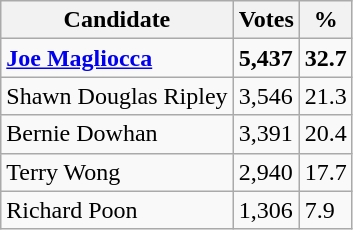<table class="wikitable" align="left">
<tr>
<th>Candidate</th>
<th>Votes</th>
<th>%</th>
</tr>
<tr>
<td><strong><a href='#'>Joe Magliocca</a></strong></td>
<td><strong>5,437</strong></td>
<td><strong>32.7</strong></td>
</tr>
<tr>
<td>Shawn Douglas Ripley</td>
<td>3,546</td>
<td>21.3</td>
</tr>
<tr>
<td>Bernie Dowhan</td>
<td>3,391</td>
<td>20.4</td>
</tr>
<tr>
<td>Terry Wong</td>
<td>2,940</td>
<td>17.7</td>
</tr>
<tr>
<td>Richard Poon</td>
<td>1,306</td>
<td>7.9</td>
</tr>
</table>
